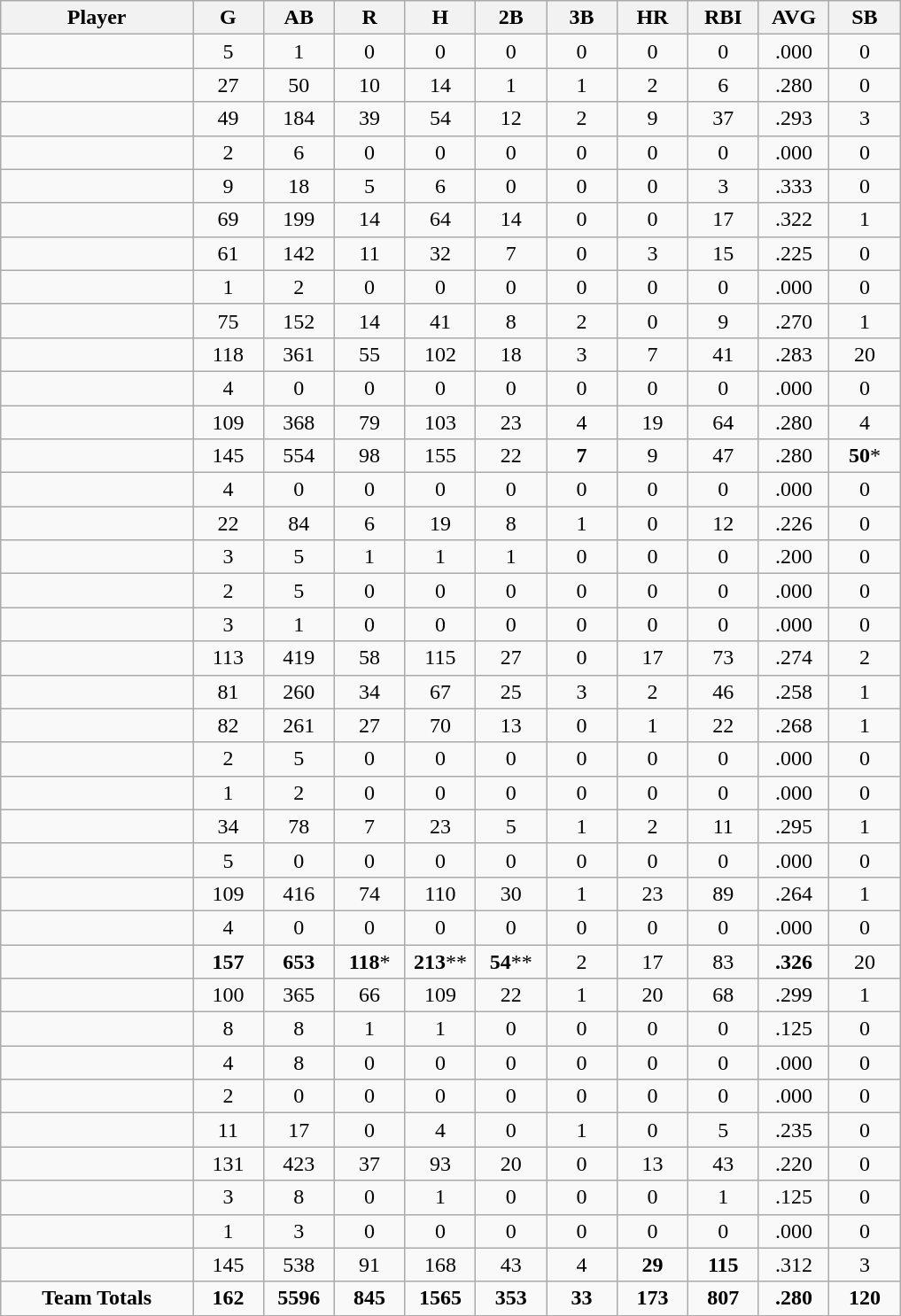<table class="wikitable sortable">
<tr>
<th style="width:19%;">Player</th>
<th style="width:7%;">G</th>
<th style="width:7%;">AB</th>
<th style="width:7%;">R</th>
<th style="width:7%;">H</th>
<th style="width:7%;">2B</th>
<th style="width:7%;">3B</th>
<th style="width:7%;">HR</th>
<th style="width:7%;">RBI</th>
<th style="width:7%;">AVG</th>
<th style="width:7%;">SB</th>
</tr>
<tr style="text-align:center;">
<td></td>
<td>5</td>
<td>1</td>
<td>0</td>
<td>0</td>
<td>0</td>
<td>0</td>
<td>0</td>
<td>0</td>
<td>.000</td>
<td>0</td>
</tr>
<tr style="text-align:center;">
<td></td>
<td>27</td>
<td>50</td>
<td>10</td>
<td>14</td>
<td>1</td>
<td>1</td>
<td>2</td>
<td>6</td>
<td>.280</td>
<td>0</td>
</tr>
<tr style="text-align:center;">
<td></td>
<td>49</td>
<td>184</td>
<td>39</td>
<td>54</td>
<td>12</td>
<td>2</td>
<td>9</td>
<td>37</td>
<td>.293</td>
<td>3</td>
</tr>
<tr style="text-align:center;">
<td></td>
<td>2</td>
<td>6</td>
<td>0</td>
<td>0</td>
<td>0</td>
<td>0</td>
<td>0</td>
<td>0</td>
<td>.000</td>
<td>0</td>
</tr>
<tr style="text-align:center;">
<td></td>
<td>9</td>
<td>18</td>
<td>5</td>
<td>6</td>
<td>0</td>
<td>0</td>
<td>0</td>
<td>3</td>
<td>.333</td>
<td>0</td>
</tr>
<tr style="text-align:center;">
<td></td>
<td>69</td>
<td>199</td>
<td>14</td>
<td>64</td>
<td>14</td>
<td>0</td>
<td>0</td>
<td>17</td>
<td>.322</td>
<td>1</td>
</tr>
<tr style="text-align:center;">
<td></td>
<td>61</td>
<td>142</td>
<td>11</td>
<td>32</td>
<td>7</td>
<td>0</td>
<td>3</td>
<td>15</td>
<td>.225</td>
<td>0</td>
</tr>
<tr style="text-align:center;">
<td></td>
<td>1</td>
<td>2</td>
<td>0</td>
<td>0</td>
<td>0</td>
<td>0</td>
<td>0</td>
<td>0</td>
<td>.000</td>
<td>0</td>
</tr>
<tr style="text-align:center;">
<td></td>
<td>75</td>
<td>152</td>
<td>14</td>
<td>41</td>
<td>8</td>
<td>2</td>
<td>0</td>
<td>9</td>
<td>.270</td>
<td>1</td>
</tr>
<tr style="text-align:center;">
<td></td>
<td>118</td>
<td>361</td>
<td>55</td>
<td>102</td>
<td>18</td>
<td>3</td>
<td>7</td>
<td>41</td>
<td>.283</td>
<td>20</td>
</tr>
<tr style="text-align:center;">
<td></td>
<td>4</td>
<td>0</td>
<td>0</td>
<td>0</td>
<td>0</td>
<td>0</td>
<td>0</td>
<td>0</td>
<td>.000</td>
<td>0</td>
</tr>
<tr style="text-align:center;">
<td></td>
<td>109</td>
<td>368</td>
<td>79</td>
<td>103</td>
<td>23</td>
<td>4</td>
<td>19</td>
<td>64</td>
<td>.280</td>
<td>4</td>
</tr>
<tr style="text-align:center;">
<td></td>
<td>145</td>
<td>554</td>
<td>98</td>
<td>155</td>
<td>22</td>
<td><strong>7</strong></td>
<td>9</td>
<td>47</td>
<td>.280</td>
<td><strong>50</strong>*</td>
</tr>
<tr style="text-align:center;">
<td></td>
<td>4</td>
<td>0</td>
<td>0</td>
<td>0</td>
<td>0</td>
<td>0</td>
<td>0</td>
<td>0</td>
<td>.000</td>
<td>0</td>
</tr>
<tr style="text-align:center;">
<td></td>
<td>22</td>
<td>84</td>
<td>6</td>
<td>19</td>
<td>8</td>
<td>1</td>
<td>0</td>
<td>12</td>
<td>.226</td>
<td>0</td>
</tr>
<tr style="text-align:center;">
<td></td>
<td>3</td>
<td>5</td>
<td>1</td>
<td>1</td>
<td>1</td>
<td>0</td>
<td>0</td>
<td>0</td>
<td>.200</td>
<td>0</td>
</tr>
<tr style="text-align:center;">
<td></td>
<td>2</td>
<td>5</td>
<td>0</td>
<td>0</td>
<td>0</td>
<td>0</td>
<td>0</td>
<td>0</td>
<td>.000</td>
<td>0</td>
</tr>
<tr style="text-align:center;">
<td></td>
<td>3</td>
<td>1</td>
<td>0</td>
<td>0</td>
<td>0</td>
<td>0</td>
<td>0</td>
<td>0</td>
<td>.000</td>
<td>0</td>
</tr>
<tr style="text-align:center;">
<td></td>
<td>113</td>
<td>419</td>
<td>58</td>
<td>115</td>
<td>27</td>
<td>0</td>
<td>17</td>
<td>73</td>
<td>.274</td>
<td>2</td>
</tr>
<tr style="text-align:center;">
<td></td>
<td>81</td>
<td>260</td>
<td>34</td>
<td>67</td>
<td>25</td>
<td>3</td>
<td>2</td>
<td>46</td>
<td>.258</td>
<td>1</td>
</tr>
<tr style="text-align:center;">
<td></td>
<td>82</td>
<td>261</td>
<td>27</td>
<td>70</td>
<td>13</td>
<td>0</td>
<td>1</td>
<td>22</td>
<td>.268</td>
<td>1</td>
</tr>
<tr style="text-align:center;">
<td></td>
<td>2</td>
<td>5</td>
<td>0</td>
<td>0</td>
<td>0</td>
<td>0</td>
<td>0</td>
<td>0</td>
<td>.000</td>
<td>0</td>
</tr>
<tr style="text-align:center;">
<td></td>
<td>1</td>
<td>2</td>
<td>0</td>
<td>0</td>
<td>0</td>
<td>0</td>
<td>0</td>
<td>0</td>
<td>.000</td>
<td>0</td>
</tr>
<tr style="text-align:center;">
<td></td>
<td>34</td>
<td>78</td>
<td>7</td>
<td>23</td>
<td>5</td>
<td>1</td>
<td>2</td>
<td>11</td>
<td>.295</td>
<td>1</td>
</tr>
<tr style="text-align:center;">
<td></td>
<td>5</td>
<td>0</td>
<td>0</td>
<td>0</td>
<td>0</td>
<td>0</td>
<td>0</td>
<td>0</td>
<td>.000</td>
<td>0</td>
</tr>
<tr style="text-align:center;">
<td></td>
<td>109</td>
<td>416</td>
<td>74</td>
<td>110</td>
<td>30</td>
<td>1</td>
<td>23</td>
<td>89</td>
<td>.264</td>
<td>1</td>
</tr>
<tr style="text-align:center;">
<td></td>
<td>4</td>
<td>0</td>
<td>0</td>
<td>0</td>
<td>0</td>
<td>0</td>
<td>0</td>
<td>0</td>
<td>.000</td>
<td>0</td>
</tr>
<tr style="text-align:center;">
<td></td>
<td><strong>157</strong></td>
<td><strong>653</strong></td>
<td><strong>118</strong>*</td>
<td><strong>213</strong>**</td>
<td><strong>54</strong>**</td>
<td>2</td>
<td>17</td>
<td>83</td>
<td><strong>.326</strong></td>
<td>20</td>
</tr>
<tr style="text-align:center;">
<td></td>
<td>100</td>
<td>365</td>
<td>66</td>
<td>109</td>
<td>22</td>
<td>1</td>
<td>20</td>
<td>68</td>
<td>.299</td>
<td>1</td>
</tr>
<tr style="text-align:center;">
<td></td>
<td>8</td>
<td>8</td>
<td>1</td>
<td>1</td>
<td>0</td>
<td>0</td>
<td>0</td>
<td>0</td>
<td>.125</td>
<td>0</td>
</tr>
<tr style="text-align:center;">
<td></td>
<td>4</td>
<td>8</td>
<td>0</td>
<td>0</td>
<td>0</td>
<td>0</td>
<td>0</td>
<td>0</td>
<td>.000</td>
<td>0</td>
</tr>
<tr style="text-align:center;">
<td></td>
<td>2</td>
<td>0</td>
<td>0</td>
<td>0</td>
<td>0</td>
<td>0</td>
<td>0</td>
<td>0</td>
<td>.000</td>
<td>0</td>
</tr>
<tr style="text-align:center;">
<td></td>
<td>11</td>
<td>17</td>
<td>0</td>
<td>4</td>
<td>0</td>
<td>1</td>
<td>0</td>
<td>5</td>
<td>.235</td>
<td>0</td>
</tr>
<tr style="text-align:center;">
<td></td>
<td>131</td>
<td>423</td>
<td>37</td>
<td>93</td>
<td>20</td>
<td>0</td>
<td>13</td>
<td>43</td>
<td>.220</td>
<td>0</td>
</tr>
<tr style="text-align:center;">
<td></td>
<td>3</td>
<td>8</td>
<td>0</td>
<td>1</td>
<td>0</td>
<td>0</td>
<td>0</td>
<td>1</td>
<td>.125</td>
<td>0</td>
</tr>
<tr style="text-align:center;">
<td></td>
<td>1</td>
<td>3</td>
<td>0</td>
<td>0</td>
<td>0</td>
<td>0</td>
<td>0</td>
<td>0</td>
<td>.000</td>
<td>0</td>
</tr>
<tr style="text-align:center;">
<td></td>
<td>145</td>
<td>538</td>
<td>91</td>
<td>168</td>
<td>43</td>
<td>4</td>
<td><strong>29</strong></td>
<td><strong>115</strong></td>
<td>.312</td>
<td>3</td>
</tr>
<tr style="text-align:center;" class="unsortable">
<td><strong>Team Totals</strong></td>
<td><strong>162</strong></td>
<td><strong>5596</strong></td>
<td><strong>845</strong></td>
<td><strong>1565</strong></td>
<td><strong>353</strong></td>
<td><strong>33</strong></td>
<td><strong>173</strong></td>
<td><strong>807</strong></td>
<td><strong>.280</strong></td>
<td><strong>120</strong></td>
</tr>
</table>
